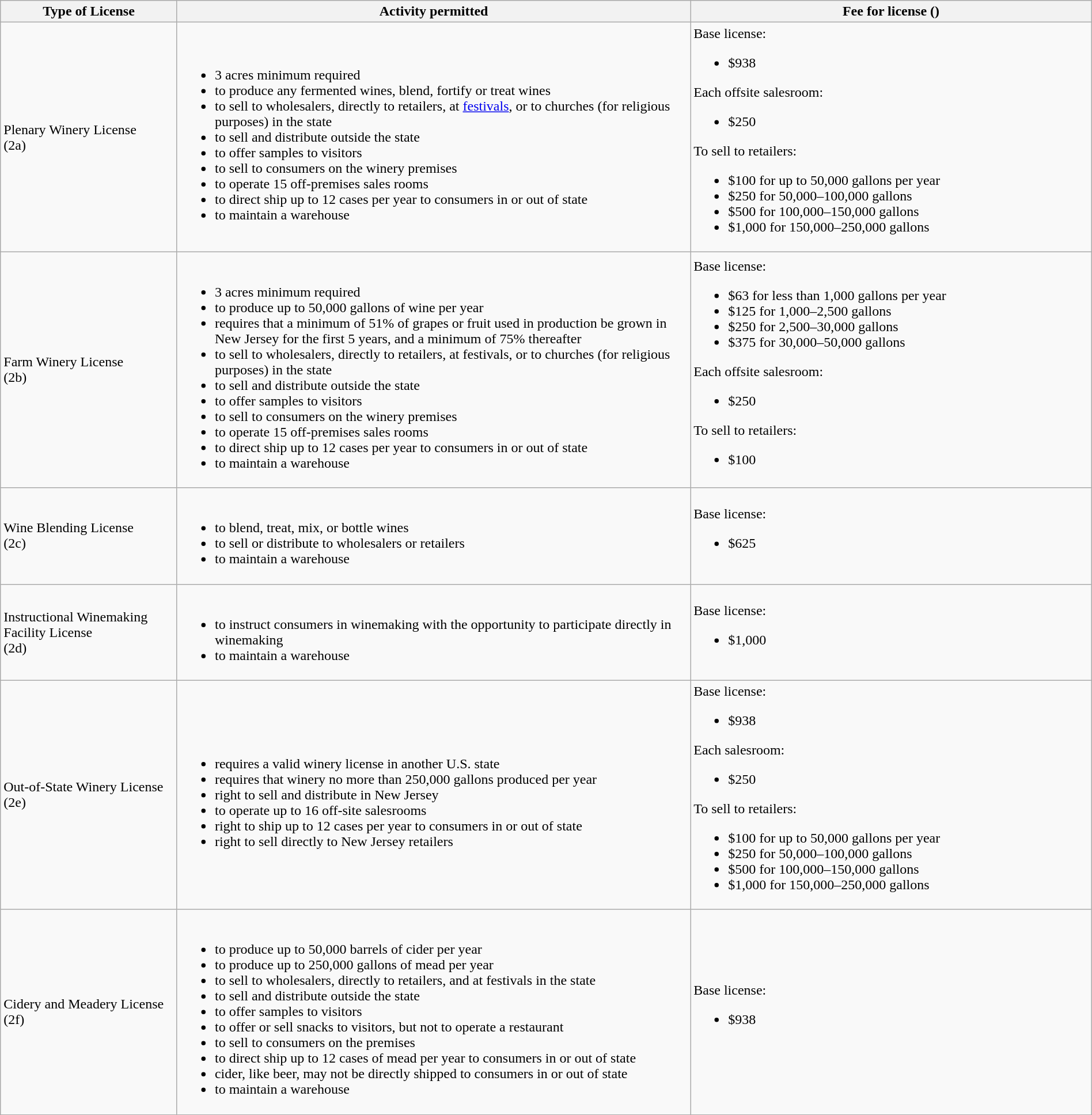<table class="wikitable mw-collapsible" style="width:100%">
<tr>
<th width="150">Type of License</th>
<th width="450">Activity permitted</th>
<th width="350">Fee for license ()</th>
</tr>
<tr>
<td>Plenary Winery License<br>(2a)</td>
<td><br><ul><li>3 acres minimum required</li><li>to produce any fermented wines, blend, fortify or treat wines</li><li>to sell to wholesalers, directly to retailers, at <a href='#'>festivals</a>, or to churches (for religious purposes) in the state</li><li>to sell and distribute outside the state</li><li>to offer samples to visitors</li><li>to sell to consumers on the winery premises</li><li>to operate 15 off-premises sales rooms</li><li>to direct ship up to 12 cases per year to consumers in or out of state</li><li>to maintain a warehouse</li></ul></td>
<td>Base license:<br><ul><li>$938</li></ul>Each offsite salesroom:<ul><li>$250</li></ul>To sell to retailers:<ul><li>$100 for up to 50,000 gallons per year</li><li>$250 for 50,000–100,000 gallons</li><li>$500 for 100,000–150,000 gallons</li><li>$1,000 for 150,000–250,000 gallons</li></ul></td>
</tr>
<tr>
<td>Farm Winery License<br>(2b)</td>
<td><br><ul><li>3 acres minimum required</li><li>to produce up to 50,000 gallons of wine per year</li><li>requires that a minimum of 51% of grapes or fruit used in production be grown in New Jersey for the first 5 years, and a minimum of 75% thereafter</li><li>to sell to wholesalers, directly to retailers, at festivals, or to churches (for religious purposes) in the state</li><li>to sell and distribute outside the state</li><li>to offer samples to visitors</li><li>to sell to consumers on the winery premises</li><li>to operate 15 off-premises sales rooms</li><li>to direct ship up to 12 cases per year to consumers in or out of state</li><li>to maintain a warehouse</li></ul></td>
<td>Base license:<br><ul><li>$63 for less than 1,000 gallons per year</li><li>$125 for 1,000–2,500 gallons</li><li>$250 for 2,500–30,000 gallons</li><li>$375 for 30,000–50,000 gallons</li></ul>Each offsite salesroom:<ul><li>$250</li></ul>To sell to retailers:<ul><li>$100</li></ul></td>
</tr>
<tr>
<td>Wine Blending License<br>(2c)</td>
<td><br><ul><li>to blend, treat, mix, or bottle wines</li><li>to sell or distribute to wholesalers or retailers</li><li>to maintain a warehouse</li></ul></td>
<td>Base license:<br><ul><li>$625</li></ul></td>
</tr>
<tr>
<td>Instructional Winemaking Facility License<br>(2d)</td>
<td><br><ul><li>to instruct consumers in winemaking with the opportunity to participate directly in winemaking</li><li>to maintain a warehouse</li></ul></td>
<td>Base license:<br><ul><li>$1,000</li></ul></td>
</tr>
<tr>
<td>Out-of-State Winery License<br>(2e)</td>
<td><br><ul><li>requires a valid winery license in another U.S. state</li><li>requires that winery no more than 250,000 gallons produced per year</li><li>right to sell and distribute in New Jersey</li><li>to operate up to 16 off-site salesrooms</li><li>right to ship up to 12 cases per year to consumers in or out of state</li><li>right to sell directly to New Jersey retailers</li></ul></td>
<td>Base license:<br><ul><li>$938</li></ul>Each salesroom:<ul><li>$250</li></ul>To sell to retailers:<ul><li>$100 for up to 50,000 gallons per year</li><li>$250 for 50,000–100,000 gallons</li><li>$500 for 100,000–150,000 gallons</li><li>$1,000 for 150,000–250,000 gallons</li></ul></td>
</tr>
<tr>
<td>Cidery and Meadery License<br>(2f)</td>
<td><br><ul><li>to produce up to 50,000 barrels of cider per year</li><li>to produce up to 250,000 gallons of mead per year</li><li>to sell to wholesalers, directly to retailers, and at festivals in the state</li><li>to sell and distribute outside the state</li><li>to offer samples to visitors</li><li>to offer or sell snacks to visitors, but not to operate a restaurant</li><li>to sell to consumers on the premises</li><li>to direct ship up to 12 cases of mead per year to consumers in or out of state</li><li>cider, like beer, may not be directly shipped to consumers in or out of state</li><li>to maintain a warehouse</li></ul></td>
<td>Base license:<br><ul><li>$938</li></ul></td>
</tr>
</table>
